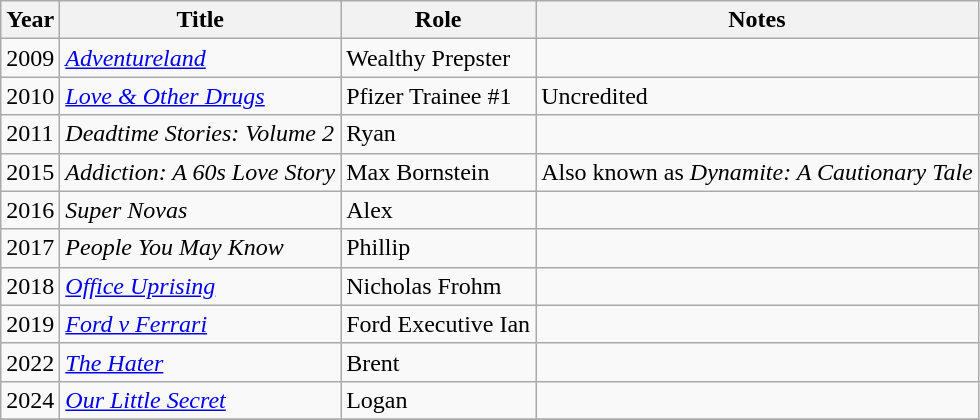<table class="wikitable sortable">
<tr>
<th>Year</th>
<th>Title</th>
<th>Role</th>
<th class="unsortable">Notes</th>
</tr>
<tr>
<td>2009</td>
<td><em><a href='#'>Adventureland</a></em></td>
<td>Wealthy Prepster</td>
<td></td>
</tr>
<tr>
<td>2010</td>
<td><em><a href='#'>Love & Other Drugs</a></em></td>
<td>Pfizer Trainee #1</td>
<td>Uncredited</td>
</tr>
<tr>
<td>2011</td>
<td><em>Deadtime Stories: Volume 2</em></td>
<td>Ryan</td>
<td></td>
</tr>
<tr>
<td>2015</td>
<td><em>Addiction: A 60s Love Story</em></td>
<td>Max Bornstein</td>
<td>Also known as <em>Dynamite: A Cautionary Tale</em></td>
</tr>
<tr>
<td>2016</td>
<td><em>Super Novas</em></td>
<td>Alex</td>
<td></td>
</tr>
<tr>
<td>2017</td>
<td><em>People You May Know</em></td>
<td>Phillip</td>
<td></td>
</tr>
<tr>
<td>2018</td>
<td><em><a href='#'>Office Uprising</a></em></td>
<td>Nicholas Frohm</td>
<td></td>
</tr>
<tr>
<td>2019</td>
<td><em><a href='#'>Ford v Ferrari</a></em></td>
<td>Ford Executive Ian</td>
<td></td>
</tr>
<tr>
<td>2022</td>
<td><em><a href='#'>The Hater</a></em></td>
<td>Brent</td>
<td></td>
</tr>
<tr>
<td>2024</td>
<td><em><a href='#'>Our Little Secret</a></em></td>
<td>Logan</td>
<td></td>
</tr>
<tr>
</tr>
</table>
